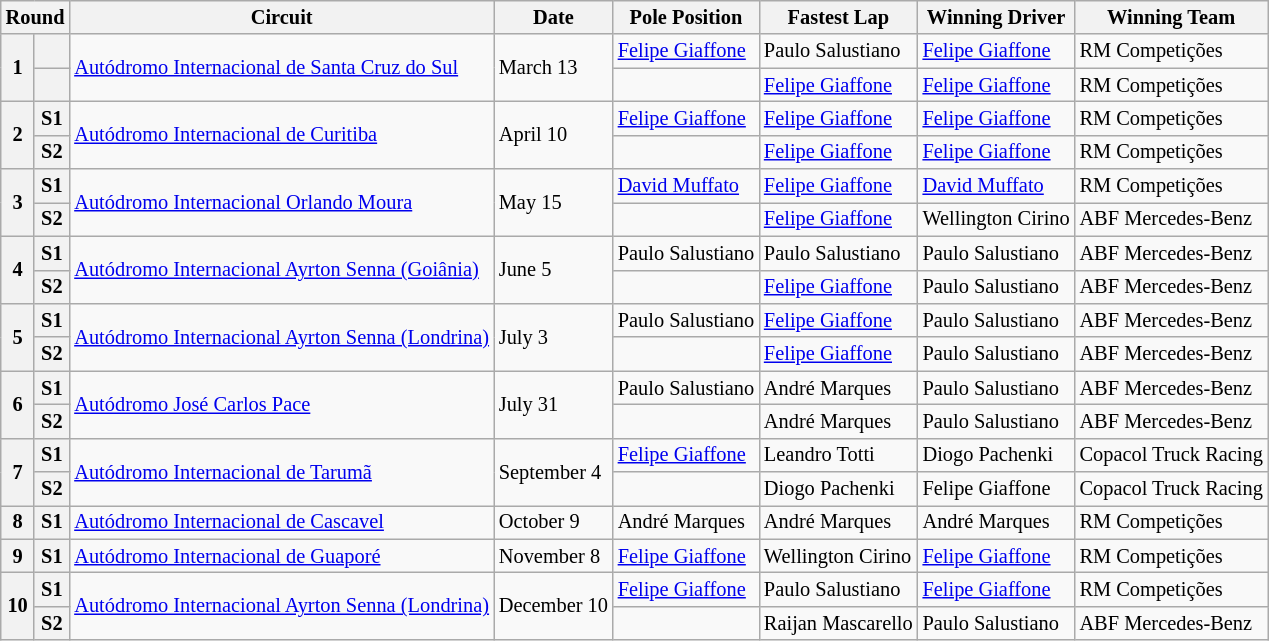<table class="wikitable" style="font-size: 85%;">
<tr>
<th colspan=2>Round</th>
<th>Circuit</th>
<th>Date</th>
<th>Pole Position</th>
<th>Fastest Lap</th>
<th>Winning Driver</th>
<th>Winning Team</th>
</tr>
<tr>
<th rowspan=2>1</th>
<th></th>
<td rowspan=2> <a href='#'>Autódromo Internacional de Santa Cruz do Sul</a></td>
<td rowspan=2>March 13</td>
<td><a href='#'>Felipe Giaffone</a></td>
<td>Paulo Salustiano</td>
<td><a href='#'>Felipe Giaffone</a></td>
<td>RM Competições</td>
</tr>
<tr>
<th></th>
<td></td>
<td><a href='#'>Felipe Giaffone</a></td>
<td><a href='#'>Felipe Giaffone</a></td>
<td>RM Competições</td>
</tr>
<tr>
<th rowspan=2>2</th>
<th>S1</th>
<td rowspan=2> <a href='#'>Autódromo Internacional de Curitiba</a></td>
<td rowspan=2>April 10</td>
<td><a href='#'>Felipe Giaffone</a></td>
<td><a href='#'>Felipe Giaffone</a></td>
<td><a href='#'>Felipe Giaffone</a></td>
<td>RM Competições</td>
</tr>
<tr>
<th>S2</th>
<td></td>
<td><a href='#'>Felipe Giaffone</a></td>
<td><a href='#'>Felipe Giaffone</a></td>
<td>RM Competições</td>
</tr>
<tr>
<th rowspan=2>3</th>
<th>S1</th>
<td rowspan=2> <a href='#'>Autódromo Internacional Orlando Moura</a></td>
<td rowspan=2>May 15</td>
<td><a href='#'>David Muffato</a></td>
<td><a href='#'>Felipe Giaffone</a></td>
<td><a href='#'>David Muffato</a></td>
<td>RM Competições</td>
</tr>
<tr>
<th>S2</th>
<td></td>
<td><a href='#'>Felipe Giaffone</a></td>
<td>Wellington Cirino</td>
<td>ABF Mercedes-Benz</td>
</tr>
<tr>
<th rowspan=2>4</th>
<th>S1</th>
<td rowspan=2> <a href='#'>Autódromo Internacional Ayrton Senna (Goiânia)</a></td>
<td rowspan=2>June 5</td>
<td>Paulo Salustiano</td>
<td>Paulo Salustiano</td>
<td>Paulo Salustiano</td>
<td>ABF Mercedes-Benz</td>
</tr>
<tr>
<th>S2</th>
<td></td>
<td><a href='#'>Felipe Giaffone</a></td>
<td>Paulo Salustiano</td>
<td>ABF Mercedes-Benz</td>
</tr>
<tr>
<th rowspan=2>5</th>
<th>S1</th>
<td rowspan=2> <a href='#'>Autódromo Internacional Ayrton Senna (Londrina)</a></td>
<td rowspan=2>July 3</td>
<td>Paulo Salustiano</td>
<td><a href='#'>Felipe Giaffone</a></td>
<td>Paulo Salustiano</td>
<td>ABF Mercedes-Benz</td>
</tr>
<tr>
<th>S2</th>
<td></td>
<td><a href='#'>Felipe Giaffone</a></td>
<td>Paulo Salustiano</td>
<td>ABF Mercedes-Benz</td>
</tr>
<tr>
<th rowspan=2>6</th>
<th>S1</th>
<td rowspan=2> <a href='#'>Autódromo José Carlos Pace</a></td>
<td rowspan=2>July 31</td>
<td>Paulo Salustiano</td>
<td>André Marques</td>
<td>Paulo Salustiano</td>
<td>ABF Mercedes-Benz</td>
</tr>
<tr>
<th>S2</th>
<td></td>
<td>André Marques</td>
<td>Paulo Salustiano</td>
<td>ABF Mercedes-Benz</td>
</tr>
<tr>
<th rowspan=2>7</th>
<th>S1</th>
<td rowspan=2> <a href='#'>Autódromo Internacional de Tarumã</a></td>
<td rowspan=2>September 4</td>
<td><a href='#'>Felipe Giaffone</a></td>
<td>Leandro Totti</td>
<td>Diogo Pachenki</td>
<td>Copacol Truck Racing</td>
</tr>
<tr>
<th>S2</th>
<td></td>
<td>Diogo Pachenki</td>
<td>Felipe Giaffone</td>
<td>Copacol Truck Racing</td>
</tr>
<tr>
<th>8</th>
<th>S1</th>
<td> <a href='#'>Autódromo Internacional de Cascavel</a></td>
<td>October 9</td>
<td>André Marques</td>
<td>André Marques</td>
<td>André Marques</td>
<td>RM Competições</td>
</tr>
<tr>
<th>9</th>
<th>S1</th>
<td> <a href='#'>Autódromo Internacional de Guaporé</a></td>
<td>November 8</td>
<td><a href='#'>Felipe Giaffone</a></td>
<td>Wellington Cirino</td>
<td><a href='#'>Felipe Giaffone</a></td>
<td>RM Competições</td>
</tr>
<tr>
<th rowspan="2">10</th>
<th>S1</th>
<td rowspan="2"> <a href='#'>Autódromo Internacional Ayrton Senna (Londrina)</a></td>
<td rowspan="2">December 10</td>
<td><a href='#'>Felipe Giaffone</a></td>
<td>Paulo Salustiano</td>
<td><a href='#'>Felipe Giaffone</a></td>
<td>RM Competições</td>
</tr>
<tr>
<th>S2</th>
<td></td>
<td>Raijan Mascarello</td>
<td>Paulo Salustiano</td>
<td>ABF Mercedes-Benz</td>
</tr>
</table>
